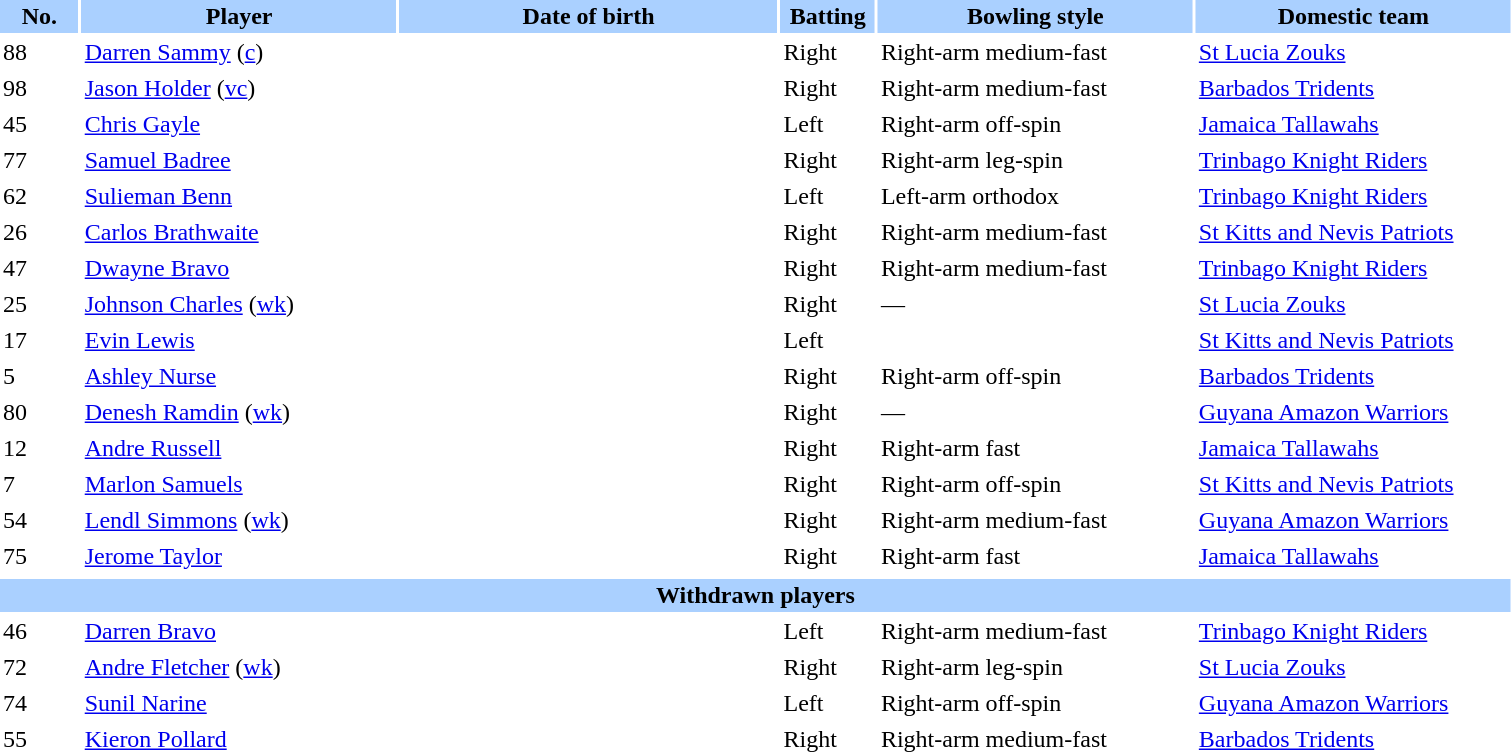<table class="sortable" style="width:80%;" border="0" cellspacing="2" cellpadding="2">
<tr style="background:#aad0ff;">
<th scope="col" width="5%">No.</th>
<th width=20%>Player</th>
<th width=24%>Date of birth</th>
<th width=6%>Batting</th>
<th width=20%>Bowling style</th>
<th width=20%>Domestic team</th>
</tr>
<tr>
<td>88</td>
<td><a href='#'>Darren Sammy</a> (<a href='#'>c</a>)</td>
<td></td>
<td>Right</td>
<td>Right-arm medium-fast</td>
<td><a href='#'>St Lucia Zouks</a></td>
</tr>
<tr>
<td>98</td>
<td><a href='#'>Jason Holder</a> (<a href='#'>vc</a>)</td>
<td></td>
<td>Right</td>
<td>Right-arm medium-fast</td>
<td><a href='#'>Barbados Tridents</a></td>
</tr>
<tr>
<td>45</td>
<td><a href='#'>Chris Gayle</a></td>
<td></td>
<td>Left</td>
<td>Right-arm off-spin</td>
<td><a href='#'>Jamaica Tallawahs</a></td>
</tr>
<tr>
<td>77</td>
<td><a href='#'>Samuel Badree</a></td>
<td></td>
<td>Right</td>
<td>Right-arm leg-spin</td>
<td><a href='#'>Trinbago Knight Riders</a></td>
</tr>
<tr>
<td>62</td>
<td><a href='#'>Sulieman Benn</a></td>
<td></td>
<td>Left</td>
<td>Left-arm orthodox</td>
<td><a href='#'>Trinbago Knight Riders</a></td>
</tr>
<tr>
<td>26</td>
<td><a href='#'>Carlos Brathwaite</a></td>
<td></td>
<td>Right</td>
<td>Right-arm medium-fast</td>
<td><a href='#'>St Kitts and Nevis Patriots</a></td>
</tr>
<tr>
<td>47</td>
<td><a href='#'>Dwayne Bravo</a></td>
<td></td>
<td>Right</td>
<td>Right-arm medium-fast</td>
<td><a href='#'>Trinbago Knight Riders</a></td>
</tr>
<tr>
<td>25</td>
<td><a href='#'>Johnson Charles</a> (<a href='#'>wk</a>)</td>
<td></td>
<td>Right</td>
<td>—</td>
<td><a href='#'>St Lucia Zouks</a></td>
</tr>
<tr>
<td>17</td>
<td><a href='#'>Evin Lewis</a></td>
<td></td>
<td>Left</td>
<td></td>
<td><a href='#'>St Kitts and Nevis Patriots</a></td>
</tr>
<tr>
<td>5</td>
<td><a href='#'>Ashley Nurse</a></td>
<td></td>
<td>Right</td>
<td>Right-arm off-spin</td>
<td><a href='#'>Barbados Tridents</a></td>
</tr>
<tr>
<td>80</td>
<td><a href='#'>Denesh Ramdin</a> (<a href='#'>wk</a>)</td>
<td></td>
<td>Right</td>
<td>—</td>
<td><a href='#'>Guyana Amazon Warriors</a></td>
</tr>
<tr>
<td>12</td>
<td><a href='#'>Andre Russell</a></td>
<td></td>
<td>Right</td>
<td>Right-arm fast</td>
<td><a href='#'>Jamaica Tallawahs</a></td>
</tr>
<tr>
<td>7</td>
<td><a href='#'>Marlon Samuels</a></td>
<td></td>
<td>Right</td>
<td>Right-arm off-spin</td>
<td><a href='#'>St Kitts and Nevis Patriots</a></td>
</tr>
<tr>
<td>54</td>
<td><a href='#'>Lendl Simmons</a> (<a href='#'>wk</a>)</td>
<td></td>
<td>Right</td>
<td>Right-arm medium-fast</td>
<td><a href='#'>Guyana Amazon Warriors</a></td>
</tr>
<tr>
<td>75</td>
<td><a href='#'>Jerome Taylor</a></td>
<td></td>
<td>Right</td>
<td>Right-arm fast</td>
<td><a href='#'>Jamaica Tallawahs</a></td>
</tr>
<tr>
</tr>
<tr class=sortbottom style="background:#aad0ff;">
<th colspan=6>Withdrawn players</th>
</tr>
<tr class=sortbottom>
<td>46</td>
<td><a href='#'>Darren Bravo</a></td>
<td></td>
<td>Left</td>
<td>Right-arm medium-fast</td>
<td><a href='#'>Trinbago Knight Riders</a></td>
</tr>
<tr>
<td>72</td>
<td><a href='#'>Andre Fletcher</a> (<a href='#'>wk</a>)</td>
<td></td>
<td>Right</td>
<td>Right-arm leg-spin</td>
<td><a href='#'>St Lucia Zouks</a></td>
</tr>
<tr>
<td>74</td>
<td><a href='#'>Sunil Narine</a></td>
<td></td>
<td>Left</td>
<td>Right-arm off-spin</td>
<td><a href='#'>Guyana Amazon Warriors</a></td>
</tr>
<tr class=sortbottom>
<td>55</td>
<td><a href='#'>Kieron Pollard</a></td>
<td></td>
<td>Right</td>
<td>Right-arm medium-fast</td>
<td><a href='#'>Barbados Tridents</a></td>
</tr>
</table>
